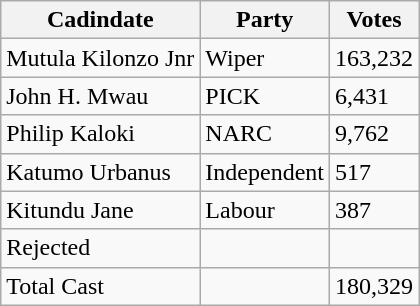<table class="wikitable sortable">
<tr>
<th>Cadindate</th>
<th>Party</th>
<th>Votes</th>
</tr>
<tr>
<td>Mutula Kilonzo Jnr</td>
<td>Wiper</td>
<td>163,232</td>
</tr>
<tr>
<td>John H. Mwau</td>
<td>PICK</td>
<td>6,431</td>
</tr>
<tr>
<td>Philip Kaloki</td>
<td>NARC</td>
<td>9,762</td>
</tr>
<tr>
<td>Katumo Urbanus</td>
<td>Independent</td>
<td>517</td>
</tr>
<tr>
<td>Kitundu Jane</td>
<td>Labour</td>
<td>387</td>
</tr>
<tr>
<td>Rejected</td>
<td></td>
<td></td>
</tr>
<tr>
<td>Total Cast</td>
<td></td>
<td>180,329</td>
</tr>
</table>
